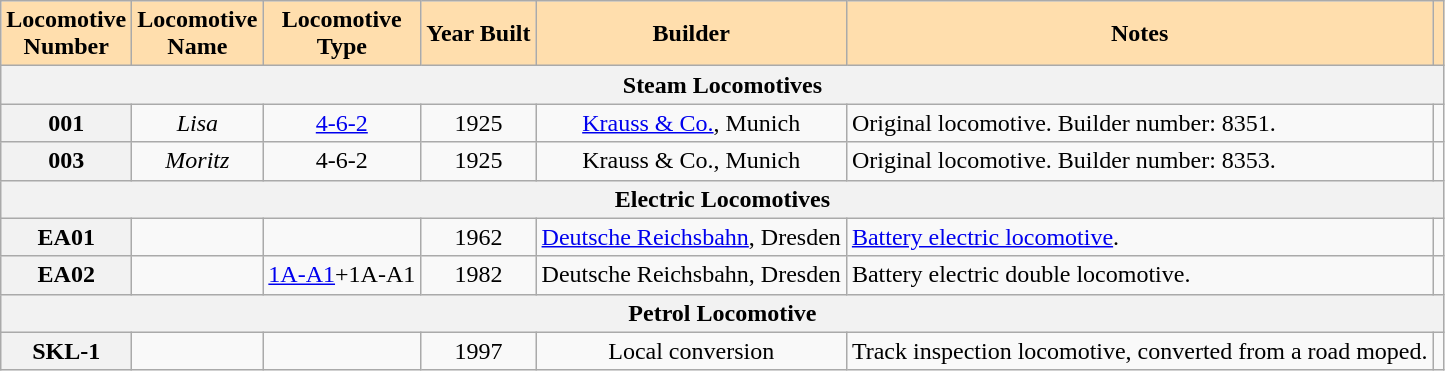<table class="wikitable">
<tr>
<th style="background:#ffdead;">Locomotive<br>Number</th>
<th style="background:#ffdead;">Locomotive<br>Name</th>
<th style="background:#ffdead;">Locomotive<br>Type</th>
<th style="background:#ffdead;">Year Built</th>
<th style="background:#ffdead;">Builder</th>
<th style="background:#ffdead;">Notes</th>
<th style="background:#ffdead;"></th>
</tr>
<tr>
<th colspan=7>Steam Locomotives</th>
</tr>
<tr>
<th align="center">001</th>
<td align="center"><em>Lisa</em></td>
<td align="center"><a href='#'>4-6-2</a></td>
<td align="center">1925</td>
<td align="center"><a href='#'>Krauss & Co.</a>, Munich</td>
<td>Original locomotive. Builder number: 8351.</td>
<td></td>
</tr>
<tr>
<th align="center">003</th>
<td align="center"><em>Moritz</em></td>
<td align="center">4-6-2</td>
<td align="center">1925</td>
<td align="center">Krauss & Co., Munich</td>
<td>Original locomotive. Builder number: 8353.</td>
<td></td>
</tr>
<tr>
<th colspan=7>Electric Locomotives</th>
</tr>
<tr>
<th align="center">EA01</th>
<td align="center"></td>
<td align="center"></td>
<td align="center">1962</td>
<td align="center"><a href='#'>Deutsche Reichsbahn</a>, Dresden</td>
<td><a href='#'>Battery electric locomotive</a>.</td>
<td></td>
</tr>
<tr>
<th align="center">EA02</th>
<td align="center"></td>
<td align="center"><a href='#'>1A-A1</a>+1A-A1</td>
<td align="center">1982</td>
<td align="center">Deutsche Reichsbahn, Dresden</td>
<td>Battery electric double locomotive.</td>
<td></td>
</tr>
<tr>
<th colspan=7>Petrol Locomotive</th>
</tr>
<tr>
<th align="center">SKL-1</th>
<td align="center"></td>
<td align="center"></td>
<td align="center">1997</td>
<td align="center">Local conversion</td>
<td>Track inspection locomotive, converted from a road moped.</td>
<td></td>
</tr>
</table>
